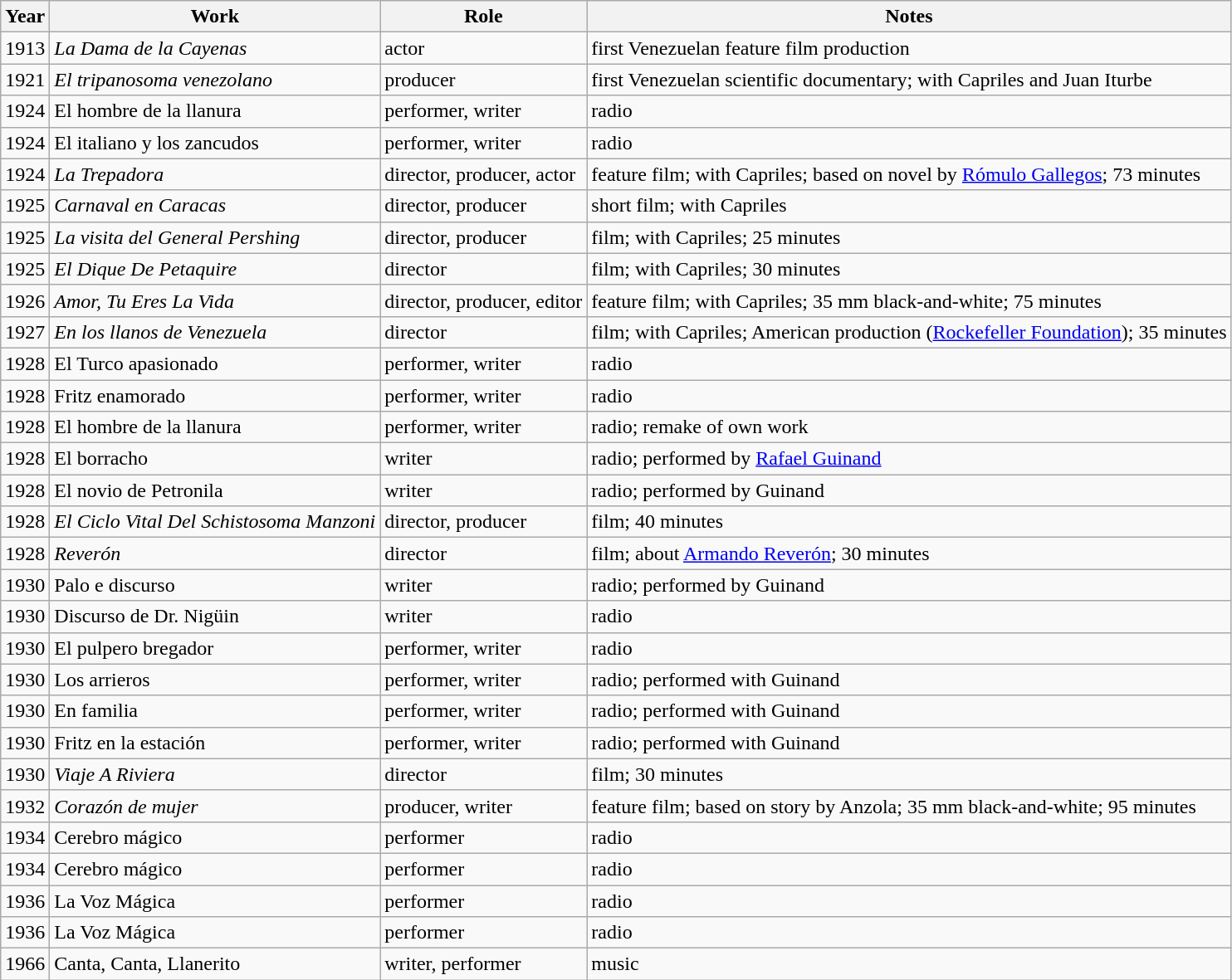<table class="wikitable">
<tr>
<th><strong>Year</strong></th>
<th><strong>Work</strong></th>
<th><strong>Role</strong></th>
<th><strong>Notes</strong></th>
</tr>
<tr>
<td>1913</td>
<td><em>La Dama de la Cayenas</em></td>
<td>actor</td>
<td>first Venezuelan feature film production</td>
</tr>
<tr>
<td>1921</td>
<td><em>El tripanosoma venezolano</em></td>
<td>producer</td>
<td>first Venezuelan scientific documentary; with Capriles and Juan Iturbe</td>
</tr>
<tr>
<td>1924</td>
<td>El hombre de la llanura</td>
<td>performer, writer</td>
<td>radio</td>
</tr>
<tr>
<td>1924</td>
<td>El italiano y los zancudos</td>
<td>performer, writer</td>
<td>radio</td>
</tr>
<tr>
<td>1924</td>
<td><em>La Trepadora</em></td>
<td>director, producer, actor</td>
<td>feature film; with Capriles; based on novel by <a href='#'>Rómulo Gallegos</a>; 73 minutes</td>
</tr>
<tr>
<td>1925</td>
<td><em>Carnaval en Caracas</em></td>
<td>director, producer</td>
<td>short film; with Capriles</td>
</tr>
<tr>
<td>1925</td>
<td><em>La visita del General Pershing</em></td>
<td>director, producer</td>
<td>film; with Capriles; 25 minutes</td>
</tr>
<tr>
<td>1925</td>
<td><em>El Dique De Petaquire</em></td>
<td>director</td>
<td>film; with Capriles; 30 minutes</td>
</tr>
<tr>
<td>1926</td>
<td><em>Amor, Tu Eres La Vida</em></td>
<td>director, producer, editor</td>
<td>feature film; with Capriles; 35 mm black-and-white; 75 minutes</td>
</tr>
<tr>
<td>1927</td>
<td><em>En los llanos de Venezuela</em></td>
<td>director</td>
<td>film; with Capriles; American production (<a href='#'>Rockefeller Foundation</a>); 35 minutes</td>
</tr>
<tr>
<td>1928</td>
<td>El Turco apasionado</td>
<td>performer, writer</td>
<td>radio</td>
</tr>
<tr>
<td>1928</td>
<td>Fritz enamorado</td>
<td>performer, writer</td>
<td>radio</td>
</tr>
<tr>
<td>1928</td>
<td>El hombre de la llanura</td>
<td>performer, writer</td>
<td>radio; remake of own work</td>
</tr>
<tr>
<td>1928</td>
<td>El borracho</td>
<td>writer</td>
<td>radio; performed by <a href='#'>Rafael Guinand</a></td>
</tr>
<tr>
<td>1928</td>
<td>El novio de Petronila</td>
<td>writer</td>
<td>radio; performed by Guinand</td>
</tr>
<tr>
<td>1928</td>
<td><em>El Ciclo Vital Del Schistosoma Manzoni</em></td>
<td>director, producer</td>
<td>film; 40 minutes</td>
</tr>
<tr>
<td>1928</td>
<td><em>Reverón</em></td>
<td>director</td>
<td>film; about <a href='#'>Armando Reverón</a>; 30 minutes</td>
</tr>
<tr>
<td>1930</td>
<td>Palo e discurso</td>
<td>writer</td>
<td>radio; performed by Guinand</td>
</tr>
<tr>
<td>1930</td>
<td>Discurso de Dr. Nigüin</td>
<td>writer</td>
<td>radio</td>
</tr>
<tr>
<td>1930</td>
<td>El pulpero bregador</td>
<td>performer, writer</td>
<td>radio</td>
</tr>
<tr>
<td>1930</td>
<td>Los arrieros</td>
<td>performer, writer</td>
<td>radio; performed with Guinand</td>
</tr>
<tr>
<td>1930</td>
<td>En familia</td>
<td>performer, writer</td>
<td>radio; performed with Guinand</td>
</tr>
<tr>
<td>1930</td>
<td>Fritz en la estación</td>
<td>performer, writer</td>
<td>radio; performed with Guinand</td>
</tr>
<tr>
<td>1930</td>
<td><em>Viaje A Riviera</em></td>
<td>director</td>
<td>film; 30 minutes</td>
</tr>
<tr>
<td>1932</td>
<td><em>Corazón de mujer</em></td>
<td>producer, writer</td>
<td>feature film; based on story by Anzola; 35 mm black-and-white; 95 minutes</td>
</tr>
<tr>
<td>1934</td>
<td>Cerebro mágico</td>
<td>performer</td>
<td>radio</td>
</tr>
<tr>
<td>1934</td>
<td>Cerebro mágico</td>
<td>performer</td>
<td>radio</td>
</tr>
<tr>
<td>1936</td>
<td>La Voz Mágica</td>
<td>performer</td>
<td>radio</td>
</tr>
<tr>
<td>1936</td>
<td>La Voz Mágica</td>
<td>performer</td>
<td>radio</td>
</tr>
<tr>
<td>1966</td>
<td>Canta, Canta, Llanerito</td>
<td>writer, performer</td>
<td>music</td>
</tr>
</table>
